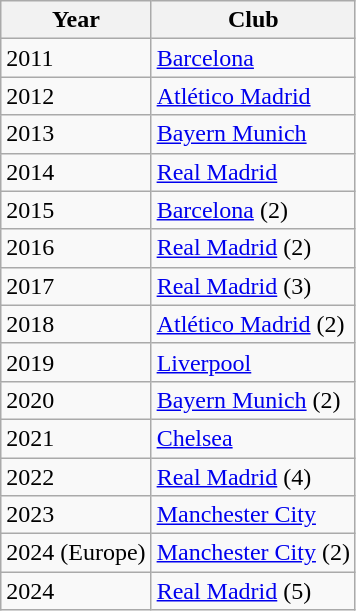<table class="wikitable">
<tr>
<th>Year</th>
<th>Club</th>
</tr>
<tr>
<td>2011</td>
<td> <a href='#'>Barcelona</a></td>
</tr>
<tr>
<td>2012</td>
<td> <a href='#'>Atlético Madrid</a></td>
</tr>
<tr>
<td>2013</td>
<td> <a href='#'>Bayern Munich</a></td>
</tr>
<tr>
<td>2014</td>
<td> <a href='#'>Real Madrid</a></td>
</tr>
<tr>
<td>2015</td>
<td> <a href='#'>Barcelona</a> (2)</td>
</tr>
<tr>
<td>2016</td>
<td> <a href='#'>Real Madrid</a> (2)</td>
</tr>
<tr>
<td>2017</td>
<td> <a href='#'>Real Madrid</a> (3)</td>
</tr>
<tr>
<td>2018</td>
<td> <a href='#'>Atlético Madrid</a> (2)</td>
</tr>
<tr>
<td>2019</td>
<td> <a href='#'>Liverpool</a></td>
</tr>
<tr>
<td>2020</td>
<td> <a href='#'>Bayern Munich</a> (2)</td>
</tr>
<tr>
<td>2021</td>
<td> <a href='#'>Chelsea</a></td>
</tr>
<tr>
<td>2022</td>
<td> <a href='#'>Real Madrid</a> (4)</td>
</tr>
<tr>
<td>2023</td>
<td> <a href='#'>Manchester City</a></td>
</tr>
<tr>
<td>2024 (Europe)</td>
<td> <a href='#'>Manchester City</a> (2)</td>
</tr>
<tr>
<td>2024</td>
<td> <a href='#'>Real Madrid</a> (5)</td>
</tr>
</table>
